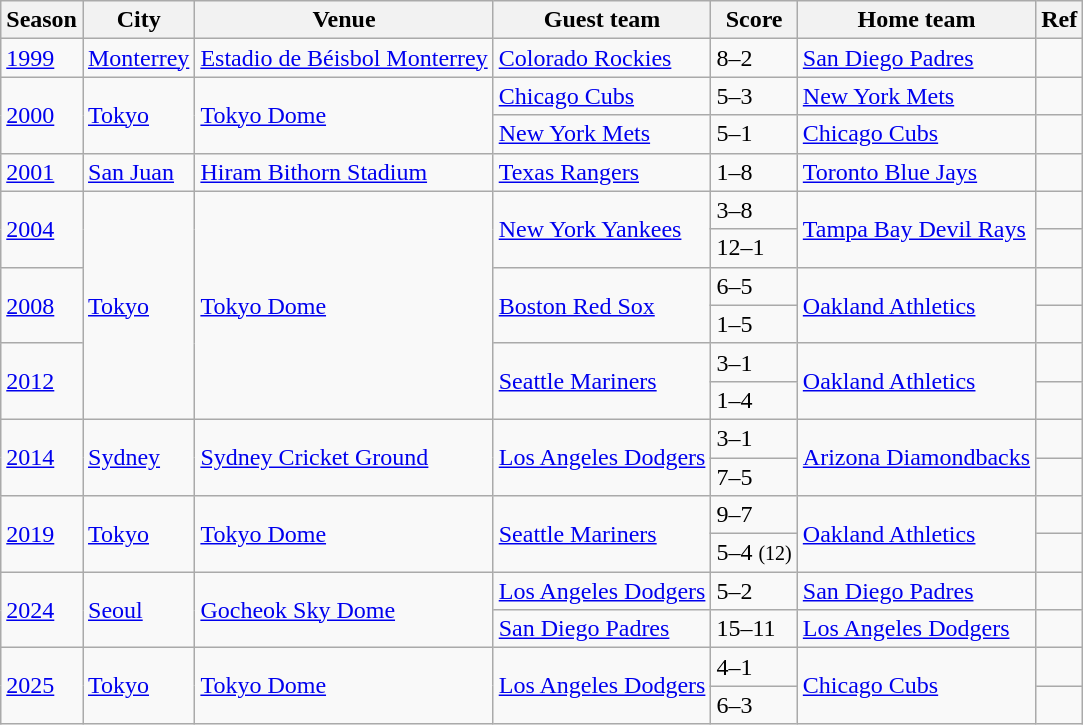<table - class="wikitable">
<tr>
<th>Season</th>
<th>City</th>
<th>Venue</th>
<th>Guest team</th>
<th>Score</th>
<th>Home team</th>
<th>Ref</th>
</tr>
<tr>
<td><a href='#'>1999</a></td>
<td> <a href='#'>Monterrey</a></td>
<td><a href='#'>Estadio de Béisbol Monterrey</a></td>
<td><a href='#'>Colorado Rockies</a></td>
<td>8–2</td>
<td><a href='#'>San Diego Padres</a></td>
<td></td>
</tr>
<tr>
<td rowspan="2"><a href='#'>2000</a></td>
<td rowspan="2"> <a href='#'>Tokyo</a></td>
<td rowspan="2"><a href='#'>Tokyo Dome</a></td>
<td><a href='#'>Chicago Cubs</a></td>
<td>5–3</td>
<td><a href='#'>New York Mets</a></td>
<td></td>
</tr>
<tr>
<td><a href='#'>New York Mets</a></td>
<td>5–1</td>
<td><a href='#'>Chicago Cubs</a></td>
<td></td>
</tr>
<tr>
<td><a href='#'>2001</a></td>
<td> <a href='#'>San Juan</a></td>
<td><a href='#'>Hiram Bithorn Stadium</a></td>
<td><a href='#'>Texas Rangers</a></td>
<td>1–8</td>
<td><a href='#'>Toronto Blue Jays</a></td>
<td></td>
</tr>
<tr>
<td rowspan="2"><a href='#'>2004</a></td>
<td rowspan="6"> <a href='#'>Tokyo</a></td>
<td rowspan="6"><a href='#'>Tokyo Dome</a></td>
<td rowspan="2"><a href='#'>New York Yankees</a></td>
<td>3–8</td>
<td rowspan="2"><a href='#'>Tampa Bay Devil Rays</a></td>
<td></td>
</tr>
<tr>
<td>12–1</td>
<td></td>
</tr>
<tr>
<td rowspan="2"><a href='#'>2008</a></td>
<td rowspan="2"><a href='#'>Boston Red Sox</a></td>
<td>6–5</td>
<td rowspan="2"><a href='#'>Oakland Athletics</a></td>
<td></td>
</tr>
<tr>
<td>1–5</td>
<td></td>
</tr>
<tr>
<td rowspan="2"><a href='#'>2012</a></td>
<td rowspan="2"><a href='#'>Seattle Mariners</a></td>
<td>3–1</td>
<td rowspan="2"><a href='#'>Oakland Athletics</a></td>
<td></td>
</tr>
<tr>
<td>1–4</td>
<td></td>
</tr>
<tr>
<td rowspan="2"><a href='#'>2014</a></td>
<td rowspan="2"> <a href='#'>Sydney</a></td>
<td rowspan="2"><a href='#'>Sydney Cricket Ground</a></td>
<td rowspan="2"><a href='#'>Los Angeles Dodgers</a></td>
<td>3–1</td>
<td rowspan="2"><a href='#'>Arizona Diamondbacks</a></td>
<td></td>
</tr>
<tr>
<td>7–5</td>
<td></td>
</tr>
<tr>
<td rowspan="2"><a href='#'>2019</a></td>
<td rowspan="2"> <a href='#'>Tokyo</a></td>
<td rowspan="2"><a href='#'>Tokyo Dome</a></td>
<td rowspan="2"><a href='#'>Seattle Mariners</a></td>
<td>9–7</td>
<td rowspan="2"><a href='#'>Oakland Athletics</a></td>
<td></td>
</tr>
<tr>
<td>5–4 <small>(12)</small></td>
<td></td>
</tr>
<tr>
<td rowspan="2"><a href='#'>2024</a></td>
<td rowspan="2"> <a href='#'>Seoul</a></td>
<td rowspan="2"><a href='#'>Gocheok Sky Dome</a></td>
<td><a href='#'>Los Angeles Dodgers</a></td>
<td>5–2</td>
<td><a href='#'>San Diego Padres</a></td>
<td></td>
</tr>
<tr>
<td><a href='#'>San Diego Padres</a></td>
<td>15–11</td>
<td><a href='#'>Los Angeles Dodgers</a></td>
<td></td>
</tr>
<tr>
<td rowspan="2"><a href='#'>2025</a></td>
<td rowspan="2"> <a href='#'>Tokyo</a></td>
<td rowspan="2"><a href='#'>Tokyo Dome</a></td>
<td rowspan="2"><a href='#'>Los Angeles Dodgers</a></td>
<td>4–1</td>
<td rowspan="2"><a href='#'>Chicago Cubs</a></td>
<td></td>
</tr>
<tr>
<td>6–3</td>
<td></td>
</tr>
</table>
